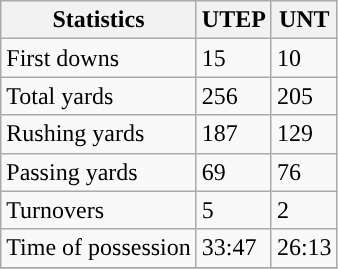<table class="wikitable">
<tr>
<th>Statistics</th>
<th>UTEP</th>
<th>UNT</th>
</tr>
<tr>
<td>First downs</td>
<td>15</td>
<td>10</td>
</tr>
<tr>
<td>Total yards</td>
<td>256</td>
<td>205</td>
</tr>
<tr>
<td>Rushing yards</td>
<td>187</td>
<td>129</td>
</tr>
<tr>
<td>Passing yards</td>
<td>69</td>
<td>76</td>
</tr>
<tr>
<td>Turnovers</td>
<td>5</td>
<td>2</td>
</tr>
<tr>
<td>Time of possession</td>
<td>33:47</td>
<td>26:13</td>
</tr>
<tr>
</tr>
</table>
